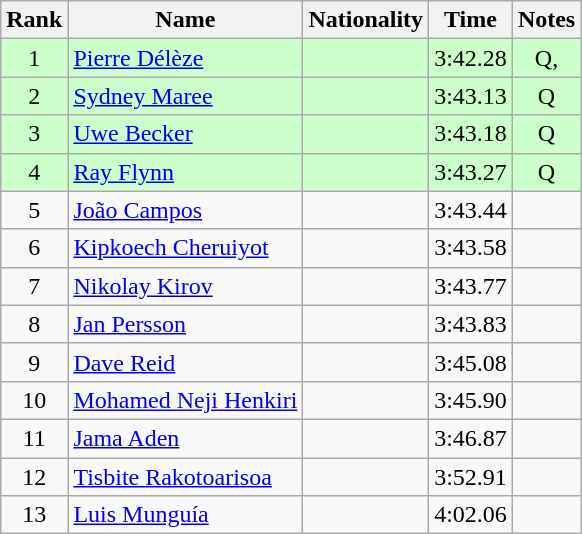<table class="wikitable sortable" style="text-align:center">
<tr>
<th>Rank</th>
<th>Name</th>
<th>Nationality</th>
<th>Time</th>
<th>Notes</th>
</tr>
<tr style="background:#ccffcc;">
<td align="center">1</td>
<td align=left><a href='#'>Pierre Délèze</a></td>
<td align=left></td>
<td align="center">3:42.28</td>
<td>Q, </td>
</tr>
<tr style="background:#ccffcc;">
<td align="center">2</td>
<td align=left><a href='#'>Sydney Maree</a></td>
<td align=left></td>
<td align="center">3:43.13</td>
<td>Q</td>
</tr>
<tr style="background:#ccffcc;">
<td align="center">3</td>
<td align=left><a href='#'>Uwe Becker</a></td>
<td align=left></td>
<td align="center">3:43.18</td>
<td>Q</td>
</tr>
<tr style="background:#ccffcc;">
<td align="center">4</td>
<td align=left><a href='#'>Ray Flynn</a></td>
<td align=left></td>
<td align="center">3:43.27</td>
<td>Q</td>
</tr>
<tr>
<td align="center">5</td>
<td align=left><a href='#'>João Campos</a></td>
<td align=left></td>
<td align="center">3:43.44</td>
<td></td>
</tr>
<tr>
<td align="center">6</td>
<td align=left><a href='#'>Kipkoech Cheruiyot</a></td>
<td align=left></td>
<td align="center">3:43.58</td>
<td></td>
</tr>
<tr>
<td align="center">7</td>
<td align=left><a href='#'>Nikolay Kirov</a></td>
<td align=left></td>
<td align="center">3:43.77</td>
<td></td>
</tr>
<tr>
<td align="center">8</td>
<td align=left><a href='#'>Jan Persson</a></td>
<td align=left></td>
<td align="center">3:43.83</td>
<td></td>
</tr>
<tr>
<td align="center">9</td>
<td align=left><a href='#'>Dave Reid</a></td>
<td align=left></td>
<td align="center">3:45.08</td>
<td></td>
</tr>
<tr>
<td align="center">10</td>
<td align=left><a href='#'>Mohamed Neji Henkiri</a></td>
<td align=left></td>
<td align="center">3:45.90</td>
<td></td>
</tr>
<tr>
<td align="center">11</td>
<td align=left><a href='#'>Jama Aden</a></td>
<td align=left></td>
<td align="center">3:46.87</td>
<td></td>
</tr>
<tr>
<td align="center">12</td>
<td align=left><a href='#'>Tisbite Rakotoarisoa</a></td>
<td align=left></td>
<td align="center">3:52.91</td>
<td></td>
</tr>
<tr>
<td align="center">13</td>
<td align=left><a href='#'>Luis Munguía</a></td>
<td align=left></td>
<td align="center">4:02.06</td>
<td></td>
</tr>
</table>
